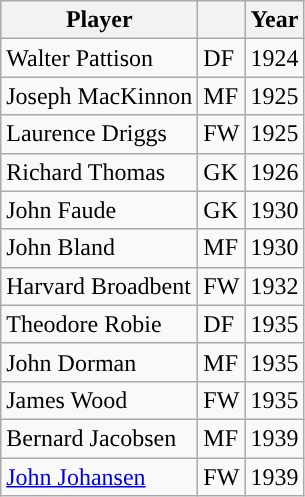<table class="wikitable"; style= "text-align: ">
<tr>
<th width=px>Player</th>
<th width=px></th>
<th width=px>Year</th>
</tr>
<tr>
<td>Walter Pattison</td>
<td>DF</td>
<td>1924</td>
</tr>
<tr>
<td>Joseph MacKinnon</td>
<td>MF</td>
<td>1925</td>
</tr>
<tr>
<td>Laurence Driggs</td>
<td>FW</td>
<td>1925</td>
</tr>
<tr>
<td>Richard Thomas</td>
<td>GK</td>
<td>1926</td>
</tr>
<tr>
<td>John Faude</td>
<td>GK</td>
<td>1930</td>
</tr>
<tr>
<td>John Bland</td>
<td>MF</td>
<td>1930</td>
</tr>
<tr>
<td>Harvard Broadbent</td>
<td>FW</td>
<td>1932</td>
</tr>
<tr>
<td>Theodore Robie</td>
<td>DF</td>
<td>1935</td>
</tr>
<tr>
<td>John Dorman</td>
<td>MF</td>
<td>1935</td>
</tr>
<tr>
<td>James Wood</td>
<td>FW</td>
<td>1935</td>
</tr>
<tr>
<td>Bernard Jacobsen</td>
<td>MF</td>
<td>1939</td>
</tr>
<tr>
<td><a href='#'>John Johansen</a></td>
<td>FW</td>
<td>1939</td>
</tr>
</table>
